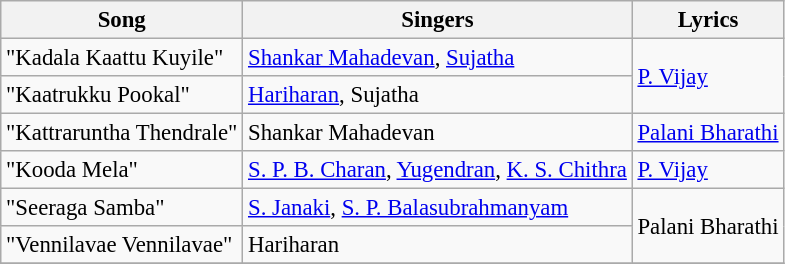<table class="wikitable" style="font-size:95%;">
<tr>
<th>Song</th>
<th>Singers</th>
<th>Lyrics</th>
</tr>
<tr>
<td>"Kadala Kaattu Kuyile"</td>
<td><a href='#'>Shankar Mahadevan</a>, <a href='#'>Sujatha</a></td>
<td rowspan=2><a href='#'>P. Vijay</a></td>
</tr>
<tr>
<td>"Kaatrukku Pookal"</td>
<td><a href='#'>Hariharan</a>, Sujatha</td>
</tr>
<tr>
<td>"Kattraruntha Thendrale"</td>
<td>Shankar Mahadevan</td>
<td><a href='#'>Palani Bharathi</a></td>
</tr>
<tr>
<td>"Kooda Mela"</td>
<td><a href='#'>S. P. B. Charan</a>, <a href='#'>Yugendran</a>, <a href='#'>K. S. Chithra</a></td>
<td><a href='#'>P. Vijay</a></td>
</tr>
<tr>
<td>"Seeraga Samba"</td>
<td><a href='#'>S. Janaki</a>, <a href='#'>S. P. Balasubrahmanyam</a></td>
<td rowspan=2>Palani Bharathi</td>
</tr>
<tr>
<td>"Vennilavae Vennilavae"</td>
<td>Hariharan</td>
</tr>
<tr>
</tr>
</table>
